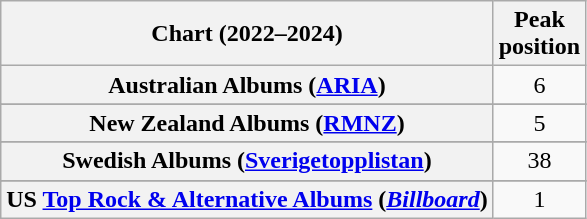<table class="wikitable sortable plainrowheaders" style="text-align:center">
<tr>
<th scope="col">Chart (2022–2024)</th>
<th scope="col">Peak<br>position</th>
</tr>
<tr>
<th scope="row">Australian Albums (<a href='#'>ARIA</a>)</th>
<td>6</td>
</tr>
<tr>
</tr>
<tr>
</tr>
<tr>
</tr>
<tr>
</tr>
<tr>
</tr>
<tr>
</tr>
<tr>
<th scope="row">New Zealand Albums (<a href='#'>RMNZ</a>)</th>
<td>5</td>
</tr>
<tr>
</tr>
<tr>
</tr>
<tr>
</tr>
<tr>
<th scope="row">Swedish Albums (<a href='#'>Sverigetopplistan</a>)</th>
<td>38</td>
</tr>
<tr>
</tr>
<tr>
</tr>
<tr>
</tr>
<tr>
</tr>
<tr>
<th scope="row">US <a href='#'>Top Rock & Alternative Albums</a> (<em><a href='#'>Billboard</a></em>)</th>
<td>1</td>
</tr>
</table>
